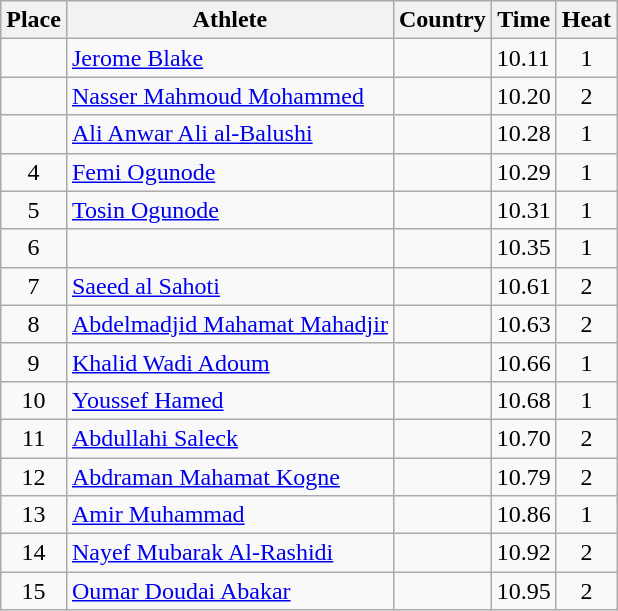<table class="wikitable">
<tr>
<th>Place</th>
<th>Athlete</th>
<th>Country</th>
<th>Time</th>
<th>Heat</th>
</tr>
<tr>
<td align=center></td>
<td><a href='#'>Jerome Blake</a></td>
<td></td>
<td>10.11</td>
<td align=center>1</td>
</tr>
<tr>
<td align=center></td>
<td><a href='#'>Nasser Mahmoud Mohammed</a></td>
<td></td>
<td>10.20</td>
<td align=center>2</td>
</tr>
<tr>
<td align=center></td>
<td><a href='#'>Ali Anwar Ali al-Balushi</a></td>
<td></td>
<td>10.28</td>
<td align=center>1</td>
</tr>
<tr>
<td align=center>4</td>
<td><a href='#'>Femi Ogunode</a></td>
<td></td>
<td>10.29</td>
<td align=center>1</td>
</tr>
<tr>
<td align=center>5</td>
<td><a href='#'>Tosin Ogunode</a></td>
<td></td>
<td>10.31</td>
<td align=center>1</td>
</tr>
<tr>
<td align=center>6</td>
<td></td>
<td></td>
<td>10.35</td>
<td align=center>1</td>
</tr>
<tr>
<td align=center>7</td>
<td><a href='#'>Saeed al Sahoti</a></td>
<td></td>
<td>10.61</td>
<td align=center>2</td>
</tr>
<tr>
<td align=center>8</td>
<td><a href='#'>Abdelmadjid Mahamat Mahadjir</a></td>
<td></td>
<td>10.63</td>
<td align=center>2</td>
</tr>
<tr>
<td align=center>9</td>
<td><a href='#'>Khalid Wadi Adoum</a></td>
<td></td>
<td>10.66</td>
<td align=center>1</td>
</tr>
<tr>
<td align=center>10</td>
<td><a href='#'>Youssef Hamed</a></td>
<td></td>
<td>10.68</td>
<td align=center>1</td>
</tr>
<tr>
<td align=center>11</td>
<td><a href='#'>Abdullahi Saleck</a></td>
<td></td>
<td>10.70</td>
<td align=center>2</td>
</tr>
<tr>
<td align=center>12</td>
<td><a href='#'>Abdraman Mahamat Kogne</a></td>
<td></td>
<td>10.79</td>
<td align=center>2</td>
</tr>
<tr>
<td align=center>13</td>
<td><a href='#'>Amir Muhammad</a></td>
<td></td>
<td>10.86</td>
<td align=center>1</td>
</tr>
<tr>
<td align=center>14</td>
<td><a href='#'>Nayef Mubarak Al-Rashidi</a></td>
<td></td>
<td>10.92</td>
<td align=center>2</td>
</tr>
<tr>
<td align=center>15</td>
<td><a href='#'>Oumar Doudai Abakar</a></td>
<td></td>
<td>10.95</td>
<td align=center>2</td>
</tr>
</table>
